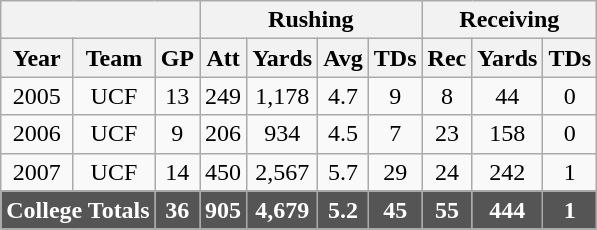<table class="wikitable" style="text-align:center;">
<tr>
<th colspan=3></th>
<th colspan=4>Rushing</th>
<th colspan=3>Receiving</th>
</tr>
<tr>
<th>Year</th>
<th>Team</th>
<th>GP</th>
<th>Att</th>
<th>Yards</th>
<th>Avg</th>
<th>TDs</th>
<th>Rec</th>
<th>Yards</th>
<th>TDs</th>
</tr>
<tr>
<td>2005</td>
<td>UCF</td>
<td>13</td>
<td>249</td>
<td>1,178</td>
<td>4.7</td>
<td>9</td>
<td>8</td>
<td>44</td>
<td>0</td>
</tr>
<tr>
<td>2006</td>
<td>UCF</td>
<td>9</td>
<td>206</td>
<td>934</td>
<td>4.5</td>
<td>7</td>
<td>23</td>
<td>158</td>
<td>0</td>
</tr>
<tr>
<td>2007</td>
<td>UCF</td>
<td>14</td>
<td>450</td>
<td>2,567</td>
<td>5.7</td>
<td>29</td>
<td>24</td>
<td>242</td>
<td>1</td>
</tr>
<tr style="background:#555; font-weight:bold; color:white;">
<td colspan=2>College Totals</td>
<td>36</td>
<td>905</td>
<td>4,679</td>
<td>5.2</td>
<td>45</td>
<td>55</td>
<td>444</td>
<td>1</td>
</tr>
</table>
